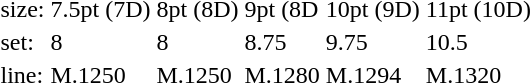<table style="margin-left:40px;">
<tr>
<td>size:</td>
<td>7.5pt (7D)</td>
<td>8pt (8D)</td>
<td>9pt (8D</td>
<td>10pt (9D)</td>
<td>11pt (10D)</td>
</tr>
<tr>
<td>set:</td>
<td>8</td>
<td>8</td>
<td>8.75</td>
<td>9.75</td>
<td>10.5</td>
</tr>
<tr>
<td>line:</td>
<td>M.1250</td>
<td>M.1250</td>
<td>M.1280</td>
<td>M.1294</td>
<td>M.1320</td>
</tr>
</table>
